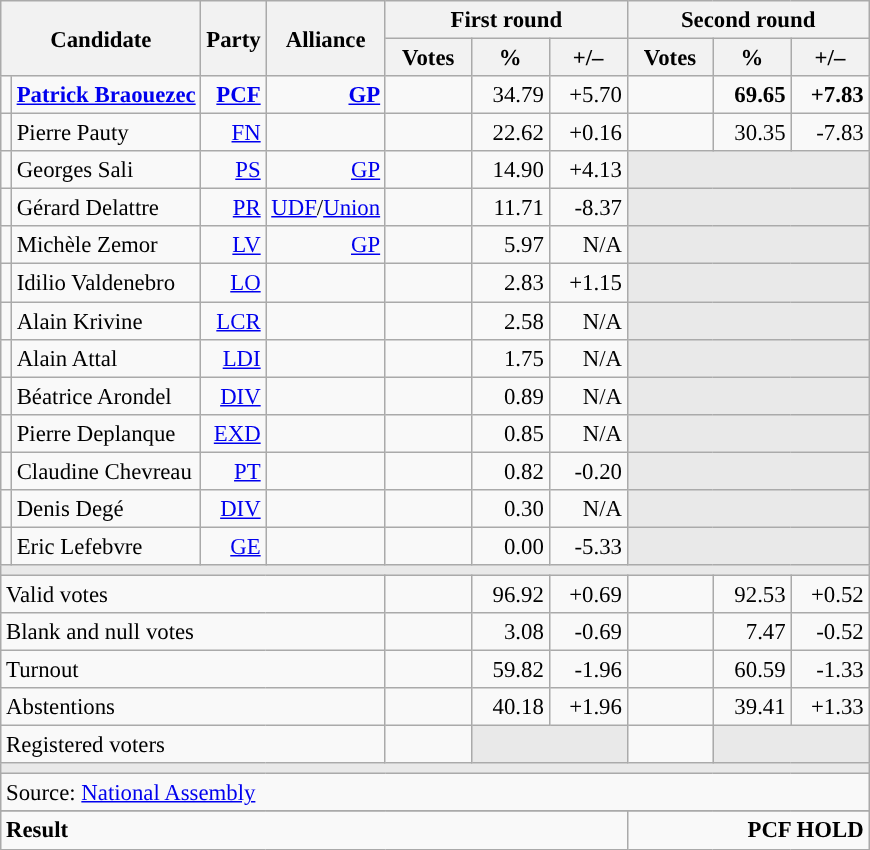<table class="wikitable" style="text-align:right;font-size:95%;">
<tr>
<th rowspan="2" colspan="2">Candidate</th>
<th rowspan="2">Party</th>
<th rowspan="2">Alliance</th>
<th colspan="3">First round</th>
<th colspan="3">Second round</th>
</tr>
<tr>
<th style="width:50px;">Votes</th>
<th style="width:45px;">%</th>
<th style="width:45px;">+/–</th>
<th style="width:50px;">Votes</th>
<th style="width:45px;">%</th>
<th style="width:45px;">+/–</th>
</tr>
<tr>
<td style="color:inherit;background:"></td>
<td style="text-align:left;"><strong><a href='#'>Patrick Braouezec</a></strong></td>
<td><a href='#'><strong>PCF</strong></a> </td>
<td><a href='#'><strong>GP</strong></a> </td>
<td></td>
<td>34.79</td>
<td>+5.70</td>
<td><strong></strong></td>
<td><strong>69.65</strong></td>
<td><strong>+7.83</strong></td>
</tr>
<tr>
<td style="color:inherit;background:"></td>
<td style="text-align:left;">Pierre Pauty</td>
<td><a href='#'>FN</a> </td>
<td></td>
<td></td>
<td>22.62</td>
<td>+0.16</td>
<td></td>
<td>30.35</td>
<td>-7.83</td>
</tr>
<tr>
<td style="color:inherit;background:"></td>
<td style="text-align:left;">Georges Sali</td>
<td><a href='#'>PS</a></td>
<td><a href='#'>GP</a></td>
<td></td>
<td>14.90</td>
<td>+4.13</td>
<td colspan="3" style="background:#E9E9E9;"></td>
</tr>
<tr>
<td style="color:inherit;background:"></td>
<td style="text-align:left;">Gérard Delattre</td>
<td><a href='#'>PR</a></td>
<td><a href='#'>UDF</a>/<a href='#'>Union</a></td>
<td></td>
<td>11.71</td>
<td>-8.37</td>
<td colspan="3" style="background:#E9E9E9;"></td>
</tr>
<tr>
<td style="color:inherit;background:"></td>
<td style="text-align:left;">Michèle Zemor</td>
<td><a href='#'>LV</a></td>
<td><a href='#'>GP</a></td>
<td></td>
<td>5.97</td>
<td>N/A</td>
<td colspan="3" style="background:#E9E9E9;"></td>
</tr>
<tr>
<td style="color:inherit;background:"></td>
<td style="text-align:left;">Idilio Valdenebro</td>
<td><a href='#'>LO</a></td>
<td></td>
<td></td>
<td>2.83</td>
<td>+1.15</td>
<td colspan="3" style="background:#E9E9E9;"></td>
</tr>
<tr>
<td style="color:inherit;background:"></td>
<td style="text-align:left;">Alain Krivine</td>
<td><a href='#'>LCR</a></td>
<td></td>
<td></td>
<td>2.58</td>
<td>N/A</td>
<td colspan="3" style="background:#E9E9E9;"></td>
</tr>
<tr>
<td style="color:inherit;background:"></td>
<td style="text-align:left;">Alain Attal</td>
<td><a href='#'>LDI</a></td>
<td></td>
<td></td>
<td>1.75</td>
<td>N/A</td>
<td colspan="3" style="background:#E9E9E9;"></td>
</tr>
<tr>
<td style="color:inherit;background:"></td>
<td style="text-align:left;">Béatrice Arondel</td>
<td><a href='#'>DIV</a></td>
<td></td>
<td></td>
<td>0.89</td>
<td>N/A</td>
<td colspan="3" style="background:#E9E9E9;"></td>
</tr>
<tr>
<td style="color:inherit;background:"></td>
<td style="text-align:left;">Pierre Deplanque</td>
<td><a href='#'>EXD</a></td>
<td></td>
<td></td>
<td>0.85</td>
<td>N/A</td>
<td colspan="3" style="background:#E9E9E9;"></td>
</tr>
<tr>
<td style="color:inherit;background:"></td>
<td style="text-align:left;">Claudine Chevreau</td>
<td><a href='#'>PT</a></td>
<td></td>
<td></td>
<td>0.82</td>
<td>-0.20</td>
<td colspan="3" style="background:#E9E9E9;"></td>
</tr>
<tr>
<td style="color:inherit;background:"></td>
<td style="text-align:left;">Denis Degé</td>
<td><a href='#'>DIV</a></td>
<td></td>
<td></td>
<td>0.30</td>
<td>N/A</td>
<td colspan="3" style="background:#E9E9E9;"></td>
</tr>
<tr>
<td style="color:inherit;background:"></td>
<td style="text-align:left;">Eric Lefebvre</td>
<td><a href='#'>GE</a></td>
<td></td>
<td></td>
<td>0.00</td>
<td>-5.33</td>
<td colspan="3" style="background:#E9E9E9;"></td>
</tr>
<tr>
<td colspan="10" style="background:#E9E9E9;"></td>
</tr>
<tr>
<td colspan="4" style="text-align:left;">Valid votes</td>
<td></td>
<td>96.92</td>
<td>+0.69</td>
<td></td>
<td>92.53</td>
<td>+0.52</td>
</tr>
<tr>
<td colspan="4" style="text-align:left;">Blank and null votes</td>
<td></td>
<td>3.08</td>
<td>-0.69</td>
<td></td>
<td>7.47</td>
<td>-0.52</td>
</tr>
<tr>
<td colspan="4" style="text-align:left;">Turnout</td>
<td></td>
<td>59.82</td>
<td>-1.96</td>
<td></td>
<td>60.59</td>
<td>-1.33</td>
</tr>
<tr>
<td colspan="4" style="text-align:left;">Abstentions</td>
<td></td>
<td>40.18</td>
<td>+1.96</td>
<td></td>
<td>39.41</td>
<td>+1.33</td>
</tr>
<tr>
<td colspan="4" style="text-align:left;">Registered voters</td>
<td></td>
<td colspan="2" style="background:#E9E9E9;"></td>
<td></td>
<td colspan="2" style="background:#E9E9E9;"></td>
</tr>
<tr>
<td colspan="10" style="background:#E9E9E9;"></td>
</tr>
<tr>
<td colspan="10" style="text-align:left;">Source: <a href='#'>National Assembly</a></td>
</tr>
<tr>
</tr>
<tr style="font-weight:bold">
<td colspan="7" style="text-align:left;">Result</td>
<td colspan="7" style="background-color:">PCF HOLD</td>
</tr>
</table>
